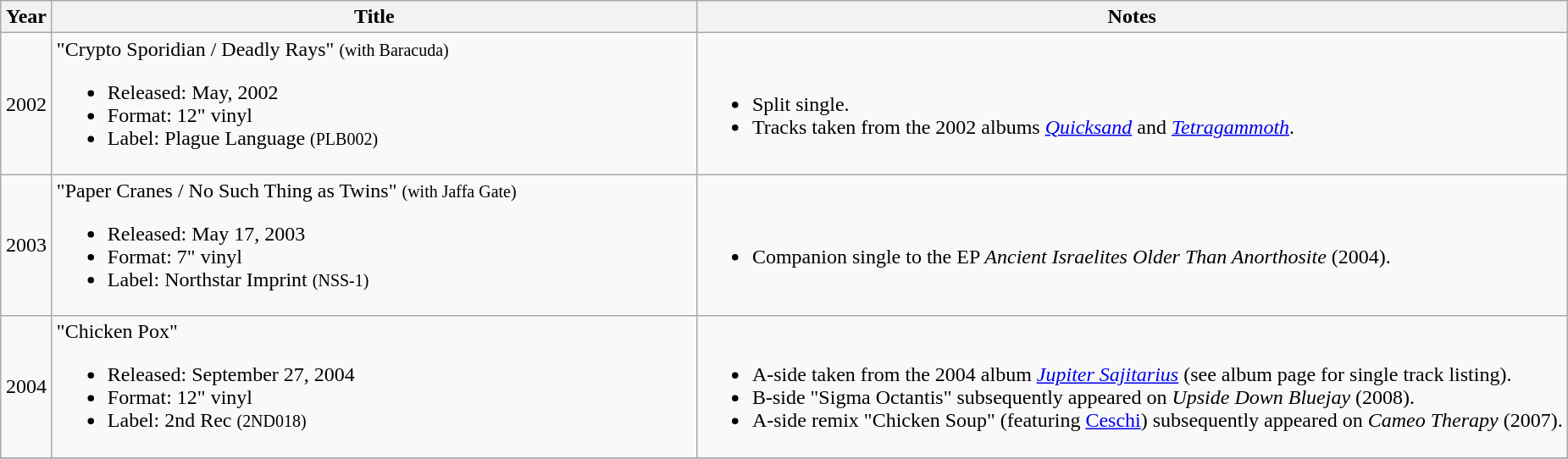<table class="wikitable">
<tr>
<th rowspan="1" style="width:33px;">Year</th>
<th rowspan="1" style="width:500px;">Title</th>
<th rowspan="1">Notes</th>
</tr>
<tr>
<td style="text-align:center;">2002</td>
<td>"Crypto Sporidian / Deadly Rays" <small>(with Baracuda)</small><br><ul><li>Released: May, 2002</li><li>Format: 12" vinyl</li><li>Label: Plague Language <small>(PLB002)</small></li></ul></td>
<td><br><ul><li>Split single.</li><li>Tracks taken from the 2002 albums <em><a href='#'>Quicksand</a></em> and <em><a href='#'>Tetragammoth</a></em>.</li></ul></td>
</tr>
<tr>
<td style="text-align:center;">2003</td>
<td>"Paper Cranes / No Such Thing as Twins" <small>(with Jaffa Gate)</small><br><ul><li>Released: May 17, 2003</li><li>Format: 7" vinyl</li><li>Label: Northstar Imprint <small>(NSS-1)</small></li></ul></td>
<td><br><ul><li>Companion single to the EP <em>Ancient Israelites Older Than Anorthosite</em> (2004).</li></ul></td>
</tr>
<tr>
<td style="text-align:center;">2004</td>
<td>"Chicken Pox"<br><ul><li>Released: September 27, 2004</li><li>Format: 12" vinyl</li><li>Label: 2nd Rec <small>(2ND018)</small></li></ul></td>
<td><br><ul><li>A-side taken from the 2004 album <em><a href='#'>Jupiter Sajitarius</a></em> (see album page for single track listing).</li><li>B-side "Sigma Octantis" subsequently appeared on <em>Upside Down Bluejay</em> (2008).</li><li>A-side remix "Chicken Soup" (featuring <a href='#'>Ceschi</a>) subsequently appeared on <em>Cameo Therapy</em> (2007).</li></ul></td>
</tr>
<tr>
</tr>
</table>
